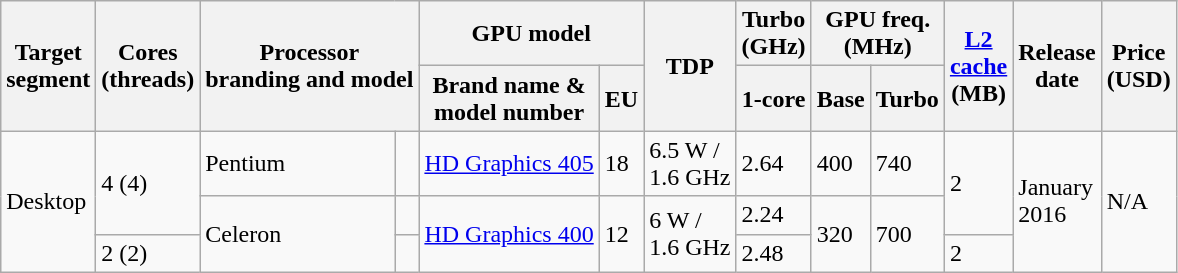<table class="wikitable">
<tr>
<th rowspan=2>Target<br>segment</th>
<th rowspan=2>Cores<br>(threads)</th>
<th colspan=2 rowspan="2">Processor<br>branding and model</th>
<th colspan="2">GPU model</th>
<th rowspan=2>TDP</th>
<th>Turbo<br>(GHz)</th>
<th colspan=2>GPU freq.<br>(MHz)</th>
<th rowspan=2><a href='#'>L2<br>cache</a><br>(MB)</th>
<th rowspan=2>Release<br>date</th>
<th rowspan=2>Price<br>(USD)</th>
</tr>
<tr>
<th>Brand name &<br>model number</th>
<th>EU</th>
<th>1-core</th>
<th>Base</th>
<th>Turbo</th>
</tr>
<tr>
<td rowspan="3">Desktop</td>
<td rowspan="2">4 (4)</td>
<td rowspan="1">Pentium</td>
<td></td>
<td rowspan="1"><a href='#'>HD Graphics 405</a></td>
<td rowspan="1">18</td>
<td rowspan="1">6.5 W /<br> 1.6 GHz</td>
<td rowspan="1">2.64</td>
<td rowspan="1">400</td>
<td rowspan="1">740</td>
<td rowspan="2">2</td>
<td rowspan="3">January<br>2016</td>
<td rowspan="3">N/A</td>
</tr>
<tr>
<td rowspan="2">Celeron</td>
<td></td>
<td rowspan="2"><a href='#'>HD Graphics 400</a></td>
<td rowspan="2">12</td>
<td rowspan="2">6 W /<br> 1.6 GHz</td>
<td rowspan="1">2.24</td>
<td rowspan="2">320</td>
<td rowspan="2">700</td>
</tr>
<tr>
<td rowspan="1">2 (2)</td>
<td></td>
<td rowspan="1">2.48</td>
<td rowspan="1">2<br></td>
</tr>
</table>
